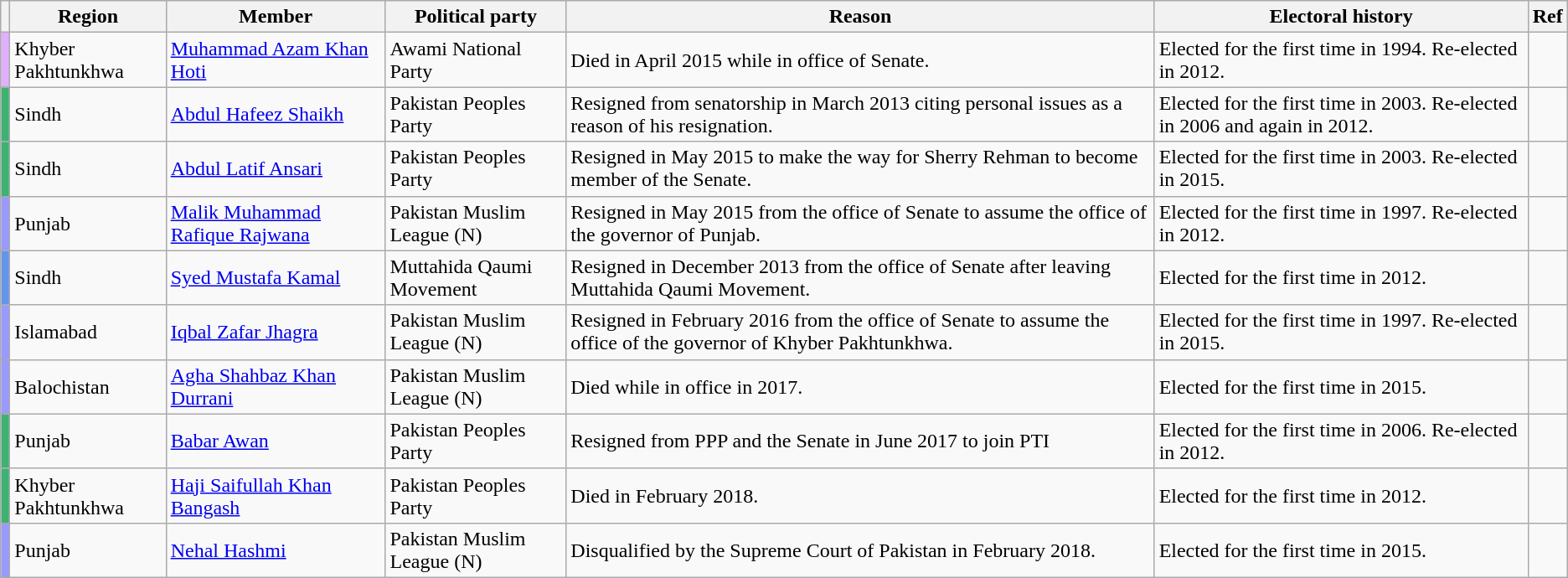<table class="wikitable sortable">
<tr>
<th class="unsortable"></th>
<th>Region</th>
<th class="unsortable">Member</th>
<th>Political party</th>
<th class="unsortable">Reason</th>
<th class="unsortable">Electoral history</th>
<th class="unsortable">Ref</th>
</tr>
<tr>
<td style="text-align:center; background:#e0b0ff;"></td>
<td>Khyber Pakhtunkhwa</td>
<td><a href='#'>Muhammad Azam Khan Hoti</a></td>
<td>Awami National Party</td>
<td>Died in April 2015 while in office of Senate.</td>
<td>Elected for the first time in 1994. Re-elected in 2012.</td>
<td></td>
</tr>
<tr>
<td style="text-align:center; background:#3cb371;"></td>
<td>Sindh</td>
<td><a href='#'>Abdul Hafeez Shaikh</a></td>
<td>Pakistan Peoples Party</td>
<td>Resigned from senatorship in March 2013 citing personal issues as a reason of his resignation.</td>
<td>Elected for the first time in 2003. Re-elected in 2006 and again in 2012.</td>
<td></td>
</tr>
<tr>
<td style="text-align:center; background:#3cb371;"></td>
<td>Sindh</td>
<td><a href='#'>Abdul Latif Ansari</a></td>
<td>Pakistan Peoples Party</td>
<td>Resigned in May 2015 to make the way for Sherry Rehman to become member of the Senate.</td>
<td>Elected for the first time in 2003. Re-elected in 2015.</td>
<td></td>
</tr>
<tr>
<td style="text-align:center; background:#99f;"></td>
<td>Punjab</td>
<td><a href='#'>Malik Muhammad Rafique Rajwana</a></td>
<td>Pakistan Muslim League (N)</td>
<td>Resigned in May 2015 from the office of Senate to assume the office of the governor of Punjab.</td>
<td>Elected for the first time in 1997. Re-elected in 2012.</td>
<td></td>
</tr>
<tr>
<td style="text-align:center; background:#6495ed;"></td>
<td>Sindh</td>
<td><a href='#'>Syed Mustafa Kamal</a></td>
<td>Muttahida Qaumi Movement</td>
<td>Resigned  in December 2013 from the office of Senate after leaving Muttahida Qaumi Movement.</td>
<td>Elected for the first time in 2012.</td>
<td></td>
</tr>
<tr>
<td style="text-align:center; background:#99f;"></td>
<td>Islamabad</td>
<td><a href='#'>Iqbal Zafar Jhagra</a></td>
<td>Pakistan Muslim League (N)</td>
<td>Resigned in February 2016 from the office of Senate to assume the office of the governor of Khyber Pakhtunkhwa.</td>
<td>Elected for the first time in 1997. Re-elected in 2015.</td>
<td></td>
</tr>
<tr>
<td style="text-align:center; background:#99f;"></td>
<td>Balochistan</td>
<td><a href='#'>Agha Shahbaz Khan Durrani</a></td>
<td>Pakistan Muslim League (N)</td>
<td>Died while in office in 2017.</td>
<td>Elected for the first time in 2015.</td>
<td></td>
</tr>
<tr>
<td style="text-align:center; background:#3cb371;"></td>
<td>Punjab</td>
<td><a href='#'>Babar Awan</a></td>
<td>Pakistan Peoples Party</td>
<td>Resigned from PPP and the Senate in June 2017 to join PTI</td>
<td>Elected for the first time in 2006. Re-elected in 2012.</td>
<td></td>
</tr>
<tr>
<td style="text-align:center; background:#3cb371;"></td>
<td>Khyber Pakhtunkhwa</td>
<td><a href='#'>Haji Saifullah Khan Bangash</a></td>
<td>Pakistan Peoples Party</td>
<td>Died in February 2018.</td>
<td>Elected for the first time in 2012.</td>
<td></td>
</tr>
<tr>
<td style="text-align:center; background:#99f;"></td>
<td>Punjab</td>
<td><a href='#'>Nehal Hashmi</a></td>
<td>Pakistan Muslim League (N)</td>
<td>Disqualified by the Supreme Court of Pakistan in February 2018.</td>
<td>Elected for the first time in 2015.</td>
<td></td>
</tr>
</table>
